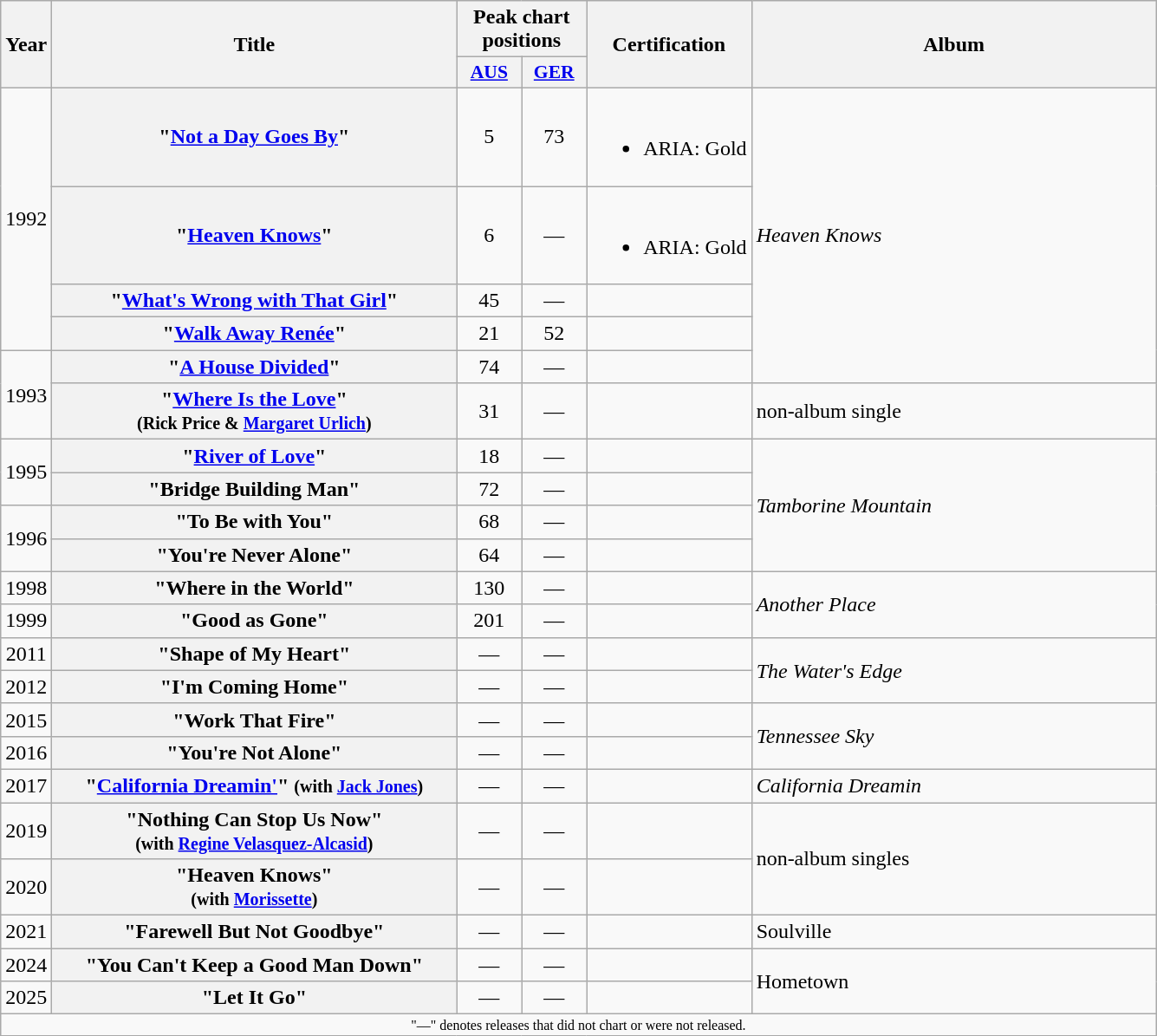<table class="wikitable plainrowheaders" style="text-align:center;">
<tr>
<th scope="col" rowspan="2" style="width:1em;">Year</th>
<th scope="col" rowspan="2" style="width:19em;">Title</th>
<th scope="col" colspan="2">Peak chart positions</th>
<th scope="col" rowspan="2">Certification</th>
<th scope="col" rowspan="2" style="width:19em;">Album</th>
</tr>
<tr>
<th scope="col" style="width:3em;font-size:90%;"><a href='#'>AUS</a><br></th>
<th scope="col" style="width:3em;font-size:90%;"><a href='#'>GER</a><br></th>
</tr>
<tr>
<td rowspan="4">1992</td>
<th scope="row">"<a href='#'>Not a Day Goes By</a>"</th>
<td>5</td>
<td>73</td>
<td><br><ul><li>ARIA: Gold</li></ul></td>
<td style="text-align:left;" rowspan="5"><em>Heaven Knows</em></td>
</tr>
<tr>
<th scope="row">"<a href='#'>Heaven Knows</a>"</th>
<td>6</td>
<td>—</td>
<td><br><ul><li>ARIA: Gold</li></ul></td>
</tr>
<tr>
<th scope="row">"<a href='#'>What's Wrong with That Girl</a>"</th>
<td>45</td>
<td>—</td>
<td></td>
</tr>
<tr>
<th scope="row">"<a href='#'>Walk Away Renée</a>"</th>
<td>21</td>
<td>52</td>
</tr>
<tr>
<td rowspan="2">1993</td>
<th scope="row">"<a href='#'>A House Divided</a>"</th>
<td>74</td>
<td>—</td>
<td></td>
</tr>
<tr>
<th scope="row">"<a href='#'>Where Is the Love</a>"<br><small>(Rick Price & <a href='#'>Margaret Urlich</a>)</small></th>
<td>31</td>
<td>—</td>
<td></td>
<td style="text-align:left;">non-album single</td>
</tr>
<tr>
<td rowspan="2">1995</td>
<th scope="row">"<a href='#'>River of Love</a>"</th>
<td>18</td>
<td>—</td>
<td></td>
<td style="text-align:left;" rowspan="4"><em>Tamborine Mountain</em></td>
</tr>
<tr>
<th scope="row">"Bridge Building Man"</th>
<td>72</td>
<td>—</td>
<td></td>
</tr>
<tr>
<td rowspan="2">1996</td>
<th scope="row">"To Be with You"</th>
<td>68</td>
<td>—</td>
<td></td>
</tr>
<tr>
<th scope="row">"You're Never Alone"</th>
<td>64</td>
<td>—</td>
<td></td>
</tr>
<tr>
<td>1998</td>
<th scope="row">"Where in the World"</th>
<td>130</td>
<td>—</td>
<td></td>
<td style="text-align:left;" rowspan="2"><em>Another Place</em></td>
</tr>
<tr>
<td>1999</td>
<th scope="row">"Good as Gone"</th>
<td>201</td>
<td>—</td>
<td></td>
</tr>
<tr>
<td>2011</td>
<th scope="row">"Shape of My Heart"</th>
<td>—</td>
<td>—</td>
<td></td>
<td style="text-align:left;" rowspan="2"><em>The Water's Edge</em></td>
</tr>
<tr>
<td>2012</td>
<th scope="row">"I'm Coming Home"</th>
<td>—</td>
<td>—</td>
<td></td>
</tr>
<tr>
<td>2015</td>
<th scope="row">"Work That Fire"</th>
<td>—</td>
<td>—</td>
<td></td>
<td style="text-align:left;" rowspan="2"><em>Tennessee Sky</em></td>
</tr>
<tr>
<td>2016</td>
<th scope="row">"You're Not Alone"</th>
<td>—</td>
<td>—</td>
<td></td>
</tr>
<tr>
<td>2017</td>
<th scope="row">"<a href='#'>California Dreamin'</a>" <small>(with <a href='#'>Jack Jones</a>)</small></th>
<td>—</td>
<td>—</td>
<td></td>
<td style="text-align:left;"><em>California Dreamin<strong></td>
</tr>
<tr>
<td>2019</td>
<th scope="row">"Nothing Can Stop Us Now" <br><small>(with <a href='#'>Regine Velasquez-Alcasid</a>)</small></th>
<td>—</td>
<td>—</td>
<td></td>
<td style="text-align:left;" rowspan="2">non-album singles</td>
</tr>
<tr>
<td>2020</td>
<th scope="row">"Heaven Knows"<br> <small>(with <a href='#'>Morissette</a>)</small></th>
<td>—</td>
<td>—</td>
<td></td>
</tr>
<tr>
<td>2021</td>
<th scope="row">"Farewell But Not Goodbye"</th>
<td>—</td>
<td>—</td>
<td></td>
<td style="text-align:left;"></em>Soulville<em></td>
</tr>
<tr>
<td>2024</td>
<th scope="row">"You Can't Keep a Good Man Down"</th>
<td>—</td>
<td>—</td>
<td></td>
<td style="text-align:left;" rowspan="2"></em>Hometown<em></td>
</tr>
<tr>
<td>2025</td>
<th scope="row">"Let It Go"</th>
<td>—</td>
<td>—</td>
<td></td>
</tr>
<tr>
<td colspan="17" style="text-align:center; font-size:8pt;">"—" denotes releases that did not chart or were not released.</td>
</tr>
</table>
